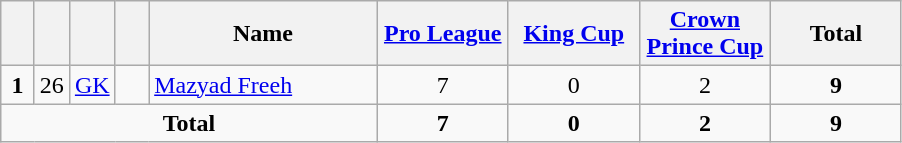<table class="wikitable" style="text-align:center">
<tr>
<th width=15></th>
<th width=15></th>
<th width=15></th>
<th width=15></th>
<th width=145>Name</th>
<th width=80><a href='#'>Pro League</a></th>
<th width=80><a href='#'>King Cup</a></th>
<th width=80><a href='#'>Crown Prince Cup</a></th>
<th width=80>Total</th>
</tr>
<tr>
<td><strong>1</strong></td>
<td>26</td>
<td><a href='#'>GK</a></td>
<td></td>
<td align=left><a href='#'>Mazyad Freeh</a></td>
<td>7</td>
<td>0</td>
<td>2</td>
<td><strong>9</strong></td>
</tr>
<tr>
<td colspan=5><strong>Total</strong></td>
<td><strong>7</strong></td>
<td><strong>0</strong></td>
<td><strong>2</strong></td>
<td><strong>9</strong></td>
</tr>
</table>
